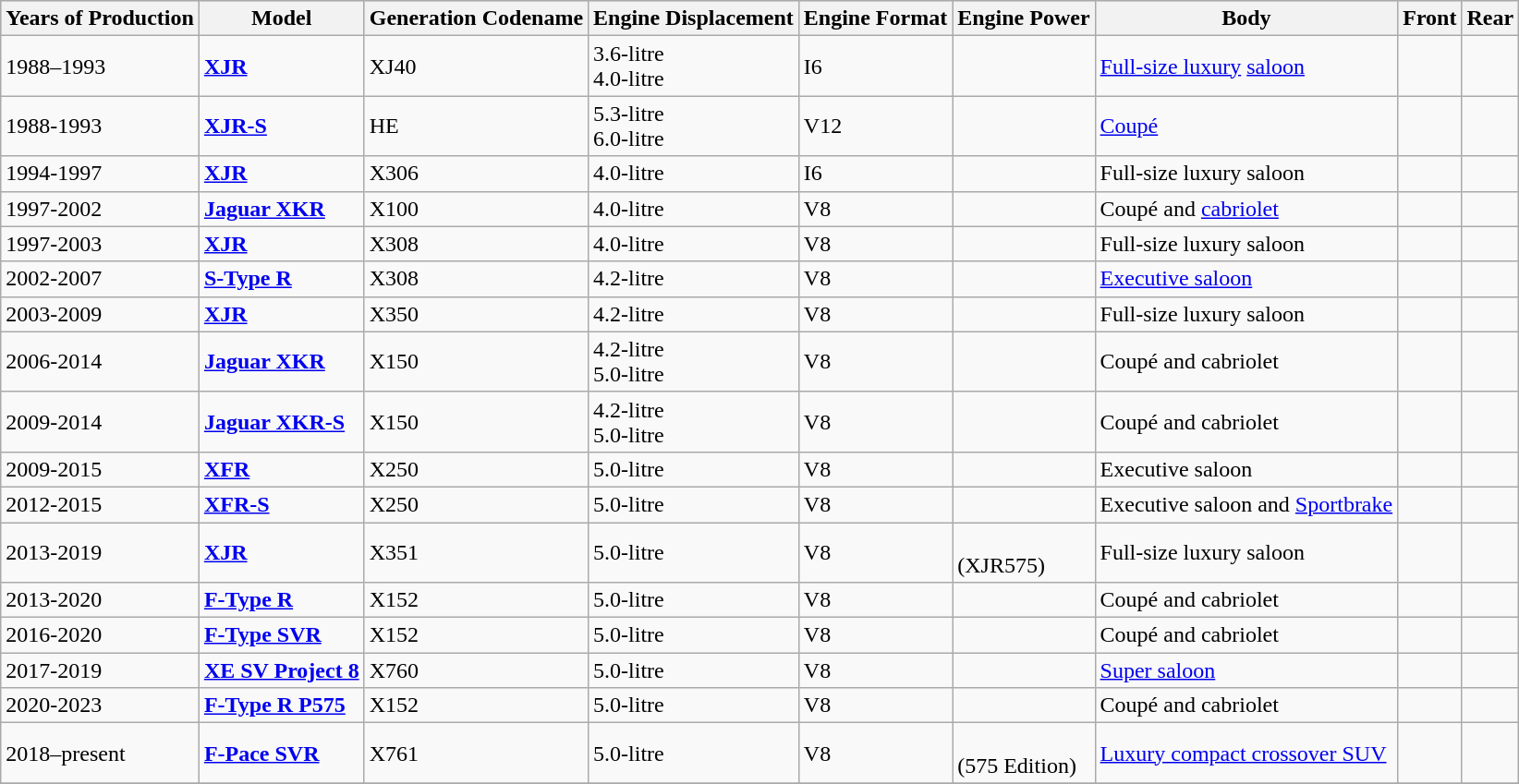<table class="wikitable">
<tr style="background:#cccccc;">
<th>Years of Production</th>
<th>Model</th>
<th>Generation Codename</th>
<th>Engine Displacement</th>
<th>Engine Format</th>
<th>Engine Power</th>
<th>Body</th>
<th>Front</th>
<th>Rear</th>
</tr>
<tr>
<td>1988–1993</td>
<td><strong><a href='#'>XJR</a></strong></td>
<td>XJ40</td>
<td>3.6-litre<br>4.0-litre</td>
<td>I6</td>
<td></td>
<td><a href='#'>Full-size luxury</a> <a href='#'>saloon</a></td>
<td></td>
<td></td>
</tr>
<tr>
<td>1988-1993</td>
<td><strong><a href='#'>XJR-S</a></strong></td>
<td>HE</td>
<td>5.3-litre<br>6.0-litre</td>
<td>V12</td>
<td><br></td>
<td><a href='#'>Coupé</a></td>
<td></td>
<td></td>
</tr>
<tr>
<td>1994-1997</td>
<td><strong><a href='#'>XJR</a></strong></td>
<td>X306</td>
<td>4.0-litre</td>
<td>I6</td>
<td></td>
<td>Full-size luxury saloon</td>
<td></td>
<td></td>
</tr>
<tr>
<td>1997-2002</td>
<td><strong><a href='#'>Jaguar XKR</a></strong></td>
<td>X100</td>
<td>4.0-litre</td>
<td>V8</td>
<td></td>
<td>Coupé and <a href='#'>cabriolet</a></td>
<td></td>
<td></td>
</tr>
<tr>
<td>1997-2003</td>
<td><strong><a href='#'>XJR</a></strong></td>
<td>X308</td>
<td>4.0-litre</td>
<td>V8</td>
<td></td>
<td>Full-size luxury saloon</td>
<td></td>
<td></td>
</tr>
<tr>
<td>2002-2007</td>
<td><strong><a href='#'>S-Type R</a></strong></td>
<td>X308</td>
<td>4.2-litre</td>
<td>V8</td>
<td></td>
<td><a href='#'>Executive saloon</a></td>
<td></td>
<td></td>
</tr>
<tr>
<td>2003-2009</td>
<td><strong><a href='#'>XJR</a></strong></td>
<td>X350</td>
<td>4.2-litre</td>
<td>V8</td>
<td></td>
<td>Full-size luxury saloon</td>
<td></td>
<td></td>
</tr>
<tr>
<td>2006-2014</td>
<td><strong><a href='#'>Jaguar XKR</a></strong></td>
<td>X150</td>
<td>4.2-litre<br>5.0-litre</td>
<td>V8</td>
<td><br></td>
<td>Coupé and cabriolet</td>
<td></td>
<td></td>
</tr>
<tr>
<td>2009-2014</td>
<td><strong><a href='#'>Jaguar XKR-S</a></strong></td>
<td>X150</td>
<td>4.2-litre<br>5.0-litre</td>
<td>V8</td>
<td><br></td>
<td>Coupé and cabriolet</td>
<td></td>
<td></td>
</tr>
<tr>
<td>2009-2015</td>
<td><strong><a href='#'>XFR</a></strong></td>
<td>X250</td>
<td>5.0-litre</td>
<td>V8</td>
<td></td>
<td>Executive saloon</td>
<td></td>
<td></td>
</tr>
<tr>
<td>2012-2015</td>
<td><strong><a href='#'>XFR-S</a></strong></td>
<td>X250</td>
<td>5.0-litre</td>
<td>V8</td>
<td></td>
<td>Executive saloon and <a href='#'>Sportbrake</a></td>
<td></td>
<td></td>
</tr>
<tr>
<td>2013-2019</td>
<td><strong><a href='#'>XJR</a></strong></td>
<td>X351</td>
<td>5.0-litre</td>
<td>V8</td>
<td><br> (XJR575)</td>
<td>Full-size luxury saloon</td>
<td></td>
<td></td>
</tr>
<tr>
<td>2013-2020</td>
<td><strong><a href='#'>F-Type R</a></strong></td>
<td>X152</td>
<td>5.0-litre</td>
<td>V8</td>
<td></td>
<td>Coupé and cabriolet</td>
<td></td>
<td></td>
</tr>
<tr>
<td>2016-2020</td>
<td><strong><a href='#'>F-Type SVR</a></strong></td>
<td>X152</td>
<td>5.0-litre</td>
<td>V8</td>
<td></td>
<td>Coupé and cabriolet</td>
<td></td>
<td></td>
</tr>
<tr>
<td>2017-2019</td>
<td><strong><a href='#'>XE SV Project 8</a></strong></td>
<td>X760</td>
<td>5.0-litre</td>
<td>V8</td>
<td></td>
<td><a href='#'>Super saloon</a></td>
<td></td>
<td></td>
</tr>
<tr>
<td>2020-2023</td>
<td><strong><a href='#'>F-Type R P575</a></strong></td>
<td>X152</td>
<td>5.0-litre</td>
<td>V8</td>
<td></td>
<td>Coupé and cabriolet</td>
<td></td>
<td></td>
</tr>
<tr>
<td>2018–present</td>
<td><strong><a href='#'>F-Pace SVR</a></strong></td>
<td>X761</td>
<td>5.0-litre</td>
<td>V8</td>
<td><br> (575 Edition)</td>
<td><a href='#'>Luxury compact crossover SUV</a></td>
<td></td>
<td></td>
</tr>
<tr>
</tr>
</table>
